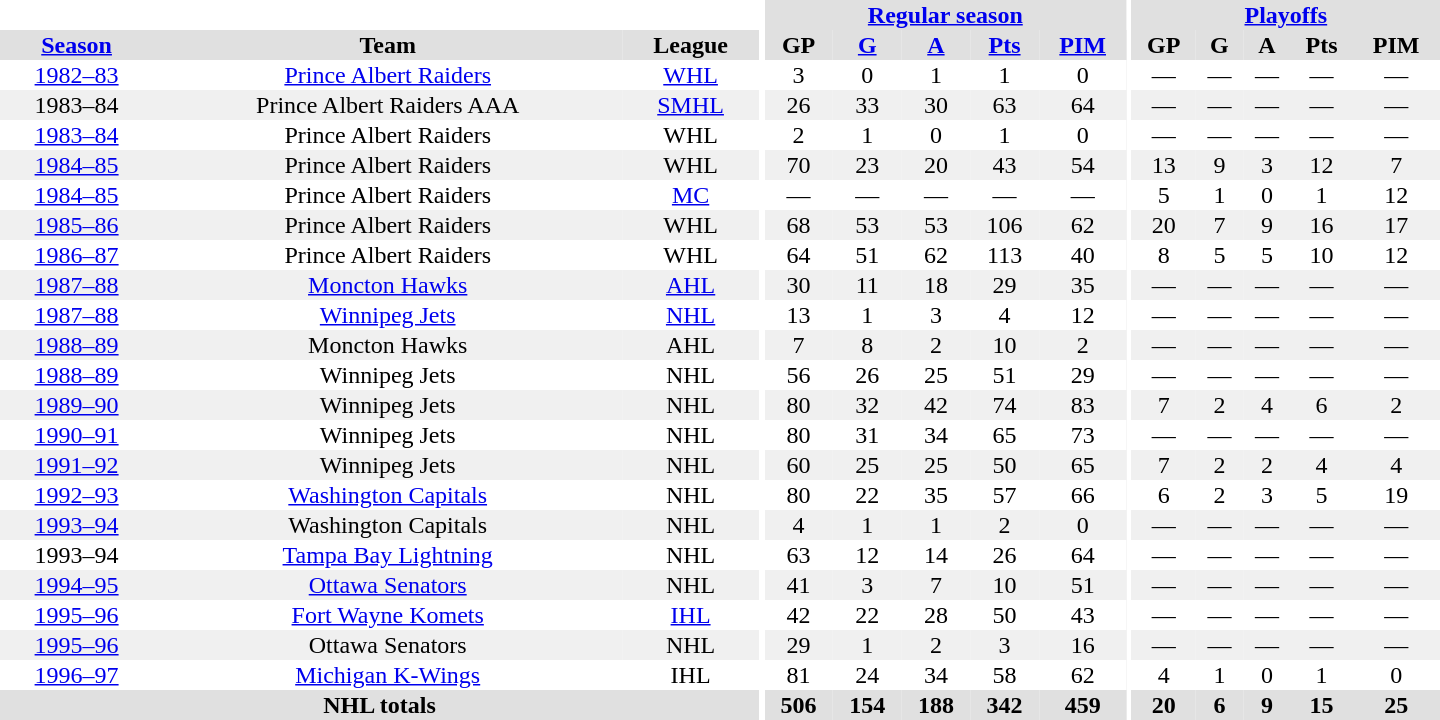<table border="0" cellpadding="1" cellspacing="0" style="text-align:center; width:60em">
<tr bgcolor="#e0e0e0">
<th colspan="3" bgcolor="#ffffff"></th>
<th rowspan="99" bgcolor="#ffffff"></th>
<th colspan="5"><a href='#'>Regular season</a></th>
<th rowspan="99" bgcolor="#ffffff"></th>
<th colspan="5"><a href='#'>Playoffs</a></th>
</tr>
<tr bgcolor="#e0e0e0">
<th><a href='#'>Season</a></th>
<th>Team</th>
<th>League</th>
<th>GP</th>
<th><a href='#'>G</a></th>
<th><a href='#'>A</a></th>
<th><a href='#'>Pts</a></th>
<th><a href='#'>PIM</a></th>
<th>GP</th>
<th>G</th>
<th>A</th>
<th>Pts</th>
<th>PIM</th>
</tr>
<tr>
<td><a href='#'>1982–83</a></td>
<td><a href='#'>Prince Albert Raiders</a></td>
<td><a href='#'>WHL</a></td>
<td>3</td>
<td>0</td>
<td>1</td>
<td>1</td>
<td>0</td>
<td>—</td>
<td>—</td>
<td>—</td>
<td>—</td>
<td>—</td>
</tr>
<tr bgcolor="#f0f0f0">
<td>1983–84</td>
<td>Prince Albert Raiders AAA</td>
<td><a href='#'>SMHL</a></td>
<td>26</td>
<td>33</td>
<td>30</td>
<td>63</td>
<td>64</td>
<td>—</td>
<td>—</td>
<td>—</td>
<td>—</td>
<td>—</td>
</tr>
<tr>
<td><a href='#'>1983–84</a></td>
<td>Prince Albert Raiders</td>
<td>WHL</td>
<td>2</td>
<td>1</td>
<td>0</td>
<td>1</td>
<td>0</td>
<td>—</td>
<td>—</td>
<td>—</td>
<td>—</td>
<td>—</td>
</tr>
<tr bgcolor="#f0f0f0">
<td><a href='#'>1984–85</a></td>
<td>Prince Albert Raiders</td>
<td>WHL</td>
<td>70</td>
<td>23</td>
<td>20</td>
<td>43</td>
<td>54</td>
<td>13</td>
<td>9</td>
<td>3</td>
<td>12</td>
<td>7</td>
</tr>
<tr>
<td><a href='#'>1984–85</a></td>
<td>Prince Albert Raiders</td>
<td><a href='#'>MC</a></td>
<td>—</td>
<td>—</td>
<td>—</td>
<td>—</td>
<td>—</td>
<td>5</td>
<td>1</td>
<td>0</td>
<td>1</td>
<td>12</td>
</tr>
<tr bgcolor="#f0f0f0">
<td><a href='#'>1985–86</a></td>
<td>Prince Albert Raiders</td>
<td>WHL</td>
<td>68</td>
<td>53</td>
<td>53</td>
<td>106</td>
<td>62</td>
<td>20</td>
<td>7</td>
<td>9</td>
<td>16</td>
<td>17</td>
</tr>
<tr>
<td><a href='#'>1986–87</a></td>
<td>Prince Albert Raiders</td>
<td>WHL</td>
<td>64</td>
<td>51</td>
<td>62</td>
<td>113</td>
<td>40</td>
<td>8</td>
<td>5</td>
<td>5</td>
<td>10</td>
<td>12</td>
</tr>
<tr bgcolor="#f0f0f0">
<td><a href='#'>1987–88</a></td>
<td><a href='#'>Moncton Hawks</a></td>
<td><a href='#'>AHL</a></td>
<td>30</td>
<td>11</td>
<td>18</td>
<td>29</td>
<td>35</td>
<td>—</td>
<td>—</td>
<td>—</td>
<td>—</td>
<td>—</td>
</tr>
<tr>
<td><a href='#'>1987–88</a></td>
<td><a href='#'>Winnipeg Jets</a></td>
<td><a href='#'>NHL</a></td>
<td>13</td>
<td>1</td>
<td>3</td>
<td>4</td>
<td>12</td>
<td>—</td>
<td>—</td>
<td>—</td>
<td>—</td>
<td>—</td>
</tr>
<tr bgcolor="#f0f0f0">
<td><a href='#'>1988–89</a></td>
<td>Moncton Hawks</td>
<td>AHL</td>
<td>7</td>
<td>8</td>
<td>2</td>
<td>10</td>
<td>2</td>
<td>—</td>
<td>—</td>
<td>—</td>
<td>—</td>
<td>—</td>
</tr>
<tr>
<td><a href='#'>1988–89</a></td>
<td>Winnipeg Jets</td>
<td>NHL</td>
<td>56</td>
<td>26</td>
<td>25</td>
<td>51</td>
<td>29</td>
<td>—</td>
<td>—</td>
<td>—</td>
<td>—</td>
<td>—</td>
</tr>
<tr bgcolor="#f0f0f0">
<td><a href='#'>1989–90</a></td>
<td>Winnipeg Jets</td>
<td>NHL</td>
<td>80</td>
<td>32</td>
<td>42</td>
<td>74</td>
<td>83</td>
<td>7</td>
<td>2</td>
<td>4</td>
<td>6</td>
<td>2</td>
</tr>
<tr>
<td><a href='#'>1990–91</a></td>
<td>Winnipeg Jets</td>
<td>NHL</td>
<td>80</td>
<td>31</td>
<td>34</td>
<td>65</td>
<td>73</td>
<td>—</td>
<td>—</td>
<td>—</td>
<td>—</td>
<td>—</td>
</tr>
<tr bgcolor="#f0f0f0">
<td><a href='#'>1991–92</a></td>
<td>Winnipeg Jets</td>
<td>NHL</td>
<td>60</td>
<td>25</td>
<td>25</td>
<td>50</td>
<td>65</td>
<td>7</td>
<td>2</td>
<td>2</td>
<td>4</td>
<td>4</td>
</tr>
<tr>
<td><a href='#'>1992–93</a></td>
<td><a href='#'>Washington Capitals</a></td>
<td>NHL</td>
<td>80</td>
<td>22</td>
<td>35</td>
<td>57</td>
<td>66</td>
<td>6</td>
<td>2</td>
<td>3</td>
<td>5</td>
<td>19</td>
</tr>
<tr bgcolor="#f0f0f0">
<td><a href='#'>1993–94</a></td>
<td>Washington Capitals</td>
<td>NHL</td>
<td>4</td>
<td>1</td>
<td>1</td>
<td>2</td>
<td>0</td>
<td>—</td>
<td>—</td>
<td>—</td>
<td>—</td>
<td>—</td>
</tr>
<tr>
<td>1993–94</td>
<td><a href='#'>Tampa Bay Lightning</a></td>
<td>NHL</td>
<td>63</td>
<td>12</td>
<td>14</td>
<td>26</td>
<td>64</td>
<td>—</td>
<td>—</td>
<td>—</td>
<td>—</td>
<td>—</td>
</tr>
<tr bgcolor="#f0f0f0">
<td><a href='#'>1994–95</a></td>
<td><a href='#'>Ottawa Senators</a></td>
<td>NHL</td>
<td>41</td>
<td>3</td>
<td>7</td>
<td>10</td>
<td>51</td>
<td>—</td>
<td>—</td>
<td>—</td>
<td>—</td>
<td>—</td>
</tr>
<tr>
<td><a href='#'>1995–96</a></td>
<td><a href='#'>Fort Wayne Komets</a></td>
<td><a href='#'>IHL</a></td>
<td>42</td>
<td>22</td>
<td>28</td>
<td>50</td>
<td>43</td>
<td>—</td>
<td>—</td>
<td>—</td>
<td>—</td>
<td>—</td>
</tr>
<tr bgcolor="#f0f0f0">
<td><a href='#'>1995–96</a></td>
<td>Ottawa Senators</td>
<td>NHL</td>
<td>29</td>
<td>1</td>
<td>2</td>
<td>3</td>
<td>16</td>
<td>—</td>
<td>—</td>
<td>—</td>
<td>—</td>
<td>—</td>
</tr>
<tr>
<td><a href='#'>1996–97</a></td>
<td><a href='#'>Michigan K-Wings</a></td>
<td>IHL</td>
<td>81</td>
<td>24</td>
<td>34</td>
<td>58</td>
<td>62</td>
<td>4</td>
<td>1</td>
<td>0</td>
<td>1</td>
<td>0</td>
</tr>
<tr bgcolor="#e0e0e0">
<th colspan="3">NHL totals</th>
<th>506</th>
<th>154</th>
<th>188</th>
<th>342</th>
<th>459</th>
<th>20</th>
<th>6</th>
<th>9</th>
<th>15</th>
<th>25</th>
</tr>
</table>
